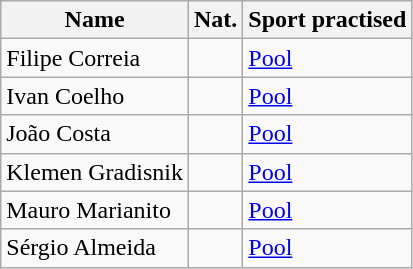<table class="wikitable">
<tr>
<th>Name</th>
<th>Nat.</th>
<th>Sport practised</th>
</tr>
<tr>
<td>Filipe Correia</td>
<td></td>
<td><a href='#'>Pool</a></td>
</tr>
<tr>
<td>Ivan Coelho</td>
<td></td>
<td><a href='#'>Pool</a></td>
</tr>
<tr>
<td>João Costa</td>
<td></td>
<td><a href='#'>Pool</a></td>
</tr>
<tr>
<td>Klemen Gradisnik</td>
<td></td>
<td><a href='#'>Pool</a></td>
</tr>
<tr>
<td>Mauro Marianito</td>
<td></td>
<td><a href='#'>Pool</a></td>
</tr>
<tr>
<td>Sérgio Almeida</td>
<td></td>
<td><a href='#'>Pool</a></td>
</tr>
</table>
